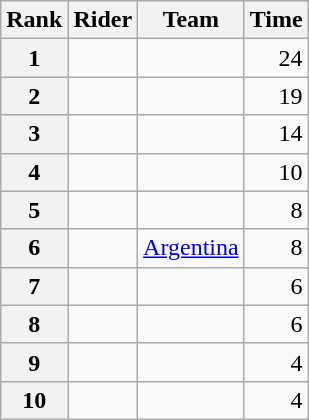<table class="wikitable" margin-bottom:0;">
<tr>
<th scope="col">Rank</th>
<th scope="col">Rider</th>
<th scope="col">Team</th>
<th scope="col">Time</th>
</tr>
<tr>
<th scope="row">1</th>
<td> </td>
<td></td>
<td align="right">24</td>
</tr>
<tr>
<th scope="row">2</th>
<td></td>
<td></td>
<td align="right">19</td>
</tr>
<tr>
<th scope="row">3</th>
<td></td>
<td></td>
<td align="right">14</td>
</tr>
<tr>
<th scope="row">4</th>
<td> </td>
<td></td>
<td align="right">10</td>
</tr>
<tr>
<th scope="row">5</th>
<td></td>
<td></td>
<td align="right">8</td>
</tr>
<tr>
<th scope="row">6</th>
<td></td>
<td><a href='#'>Argentina</a></td>
<td align="right">8</td>
</tr>
<tr>
<th scope="row">7</th>
<td></td>
<td></td>
<td align="right">6</td>
</tr>
<tr>
<th scope="row">8</th>
<td></td>
<td></td>
<td align="right">6</td>
</tr>
<tr>
<th scope="row">9</th>
<td></td>
<td></td>
<td align="right">4</td>
</tr>
<tr>
<th scope="row">10</th>
<td></td>
<td></td>
<td align="right">4</td>
</tr>
</table>
